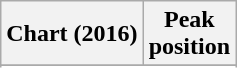<table class="wikitable sortable plainrowheaders" style="text-align:center">
<tr>
<th scope="col">Chart (2016)</th>
<th scope="col">Peak<br> position</th>
</tr>
<tr>
</tr>
<tr>
</tr>
<tr>
</tr>
<tr>
</tr>
</table>
